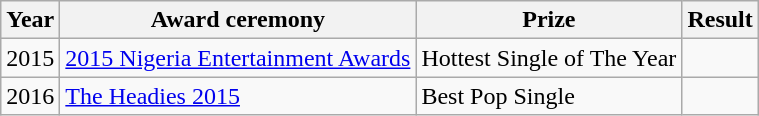<table class ="wikitable">
<tr>
<th>Year</th>
<th>Award ceremony</th>
<th>Prize</th>
<th>Result</th>
</tr>
<tr>
<td>2015</td>
<td><a href='#'>2015 Nigeria Entertainment Awards</a></td>
<td>Hottest Single of The Year</td>
<td></td>
</tr>
<tr>
<td>2016</td>
<td><a href='#'>The Headies 2015</a></td>
<td>Best Pop Single</td>
<td></td>
</tr>
</table>
